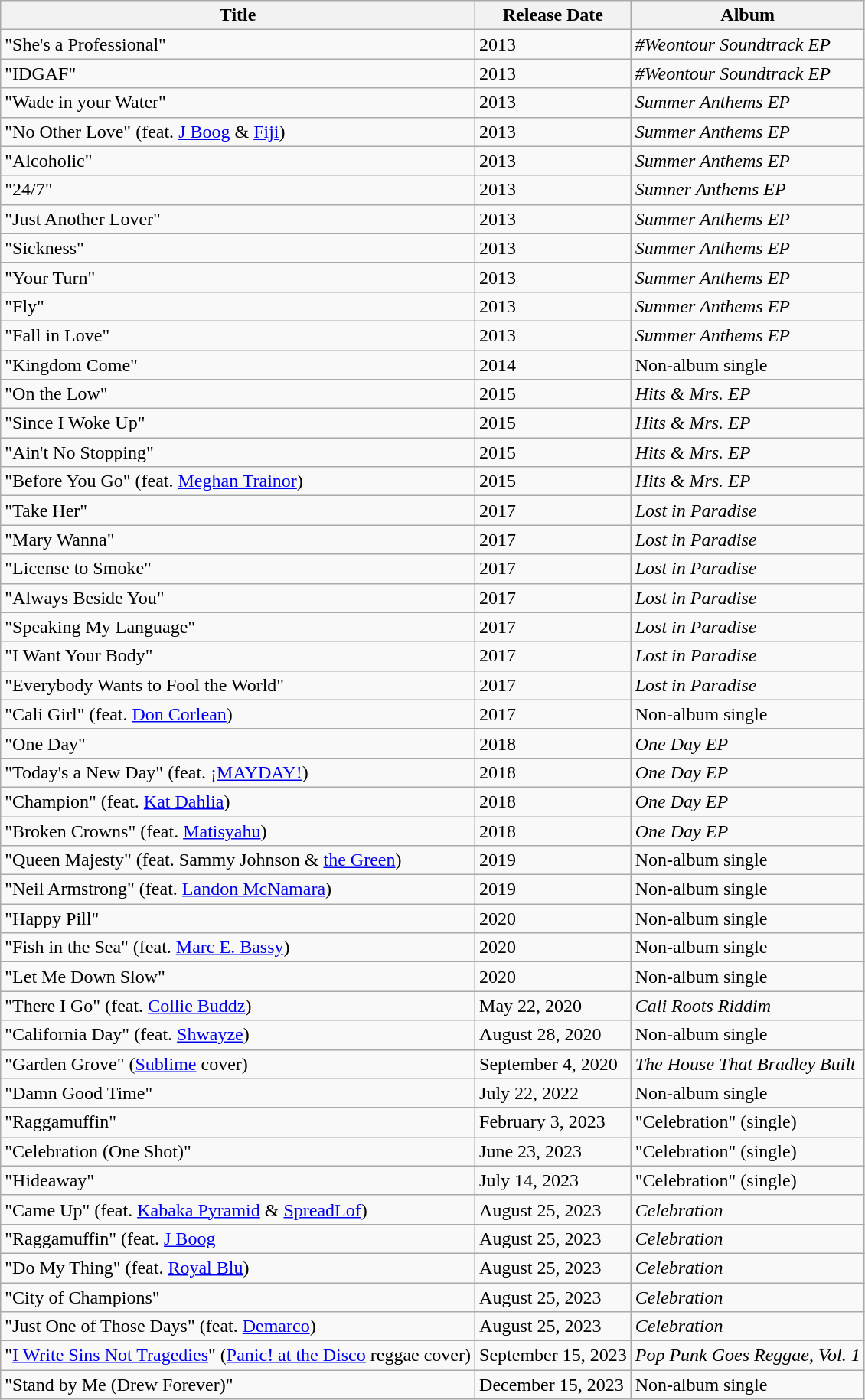<table class="wikitable">
<tr>
<th>Title</th>
<th>Release Date</th>
<th>Album</th>
</tr>
<tr>
<td>"She's a Professional"</td>
<td>2013</td>
<td><em>#Weontour Soundtrack EP</em></td>
</tr>
<tr>
<td>"IDGAF"</td>
<td>2013</td>
<td><em>#Weontour Soundtrack EP</em></td>
</tr>
<tr>
<td>"Wade in your Water"</td>
<td>2013</td>
<td><em>Summer Anthems EP</em></td>
</tr>
<tr>
<td>"No Other Love" (feat. <a href='#'>J Boog</a> & <a href='#'>Fiji</a>)</td>
<td>2013</td>
<td><em>Summer Anthems EP</em></td>
</tr>
<tr>
<td>"Alcoholic"</td>
<td>2013</td>
<td><em>Summer Anthems EP</em></td>
</tr>
<tr>
<td>"24/7"</td>
<td>2013</td>
<td><em>Sumner Anthems EP</em></td>
</tr>
<tr>
<td>"Just Another Lover"</td>
<td>2013</td>
<td><em>Summer Anthems EP</em></td>
</tr>
<tr>
<td>"Sickness"</td>
<td>2013</td>
<td><em>Summer Anthems EP</em></td>
</tr>
<tr>
<td>"Your Turn"</td>
<td>2013</td>
<td><em>Summer Anthems EP</em></td>
</tr>
<tr>
<td>"Fly"</td>
<td>2013</td>
<td><em>Summer Anthems EP</em></td>
</tr>
<tr>
<td>"Fall in Love"</td>
<td>2013</td>
<td><em>Summer Anthems EP</em></td>
</tr>
<tr>
<td>"Kingdom Come"</td>
<td>2014</td>
<td>Non-album single</td>
</tr>
<tr>
<td>"On the Low"</td>
<td>2015</td>
<td><em>Hits & Mrs. EP</em></td>
</tr>
<tr>
<td>"Since I Woke Up"</td>
<td>2015</td>
<td><em>Hits & Mrs. EP</em></td>
</tr>
<tr>
<td>"Ain't No Stopping"</td>
<td>2015</td>
<td><em>Hits & Mrs. EP</em></td>
</tr>
<tr>
<td>"Before You Go" (feat. <a href='#'>Meghan Trainor</a>)</td>
<td>2015</td>
<td><em>Hits & Mrs. EP</em></td>
</tr>
<tr>
<td>"Take Her"</td>
<td>2017</td>
<td><em>Lost in Paradise</em></td>
</tr>
<tr>
<td>"Mary Wanna"</td>
<td>2017</td>
<td><em>Lost in Paradise</em></td>
</tr>
<tr>
<td>"License to Smoke"</td>
<td>2017</td>
<td><em>Lost in Paradise</em></td>
</tr>
<tr>
<td>"Always Beside You"</td>
<td>2017</td>
<td><em>Lost in Paradise</em></td>
</tr>
<tr>
<td>"Speaking My Language"</td>
<td>2017</td>
<td><em>Lost in Paradise</em></td>
</tr>
<tr>
<td>"I Want Your Body"</td>
<td>2017</td>
<td><em>Lost in Paradise</em></td>
</tr>
<tr>
<td>"Everybody Wants to Fool the World"</td>
<td>2017</td>
<td><em>Lost in Paradise</em></td>
</tr>
<tr>
<td>"Cali Girl" (feat. <a href='#'>Don Corlean</a>)</td>
<td>2017</td>
<td>Non-album single</td>
</tr>
<tr>
<td>"One Day"</td>
<td>2018</td>
<td><em>One Day EP</em></td>
</tr>
<tr>
<td>"Today's a New Day" (feat. <a href='#'>¡MAYDAY!</a>)</td>
<td>2018</td>
<td><em>One Day EP</em></td>
</tr>
<tr>
<td>"Champion" (feat. <a href='#'>Kat Dahlia</a>)</td>
<td>2018</td>
<td><em>One Day EP</em></td>
</tr>
<tr>
<td>"Broken Crowns" (feat. <a href='#'>Matisyahu</a>)</td>
<td>2018</td>
<td><em>One Day EP</em></td>
</tr>
<tr>
<td>"Queen Majesty" (feat. Sammy Johnson & <a href='#'>the Green</a>)</td>
<td>2019</td>
<td>Non-album single</td>
</tr>
<tr>
<td>"Neil Armstrong" (feat. <a href='#'>Landon McNamara</a>)</td>
<td>2019</td>
<td>Non-album single</td>
</tr>
<tr>
<td>"Happy Pill"</td>
<td>2020</td>
<td>Non-album single</td>
</tr>
<tr>
<td>"Fish in the Sea" (feat. <a href='#'>Marc E. Bassy</a>)</td>
<td>2020</td>
<td>Non-album single</td>
</tr>
<tr>
<td>"Let Me Down Slow"</td>
<td>2020</td>
<td>Non-album single</td>
</tr>
<tr>
<td>"There I Go" (feat. <a href='#'>Collie Buddz</a>)</td>
<td>May 22, 2020</td>
<td><em>Cali Roots Riddim</em></td>
</tr>
<tr>
<td>"California Day" (feat. <a href='#'>Shwayze</a>)</td>
<td>August 28, 2020</td>
<td>Non-album single</td>
</tr>
<tr>
<td>"Garden Grove" (<a href='#'>Sublime</a> cover)</td>
<td>September 4, 2020</td>
<td><em>The House That Bradley Built</em></td>
</tr>
<tr>
<td>"Damn Good Time"</td>
<td>July 22, 2022</td>
<td>Non-album single</td>
</tr>
<tr>
<td>"Raggamuffin"</td>
<td>February 3, 2023</td>
<td>"Celebration" (single)</td>
</tr>
<tr>
<td>"Celebration (One Shot)"</td>
<td>June 23, 2023</td>
<td>"Celebration" (single)</td>
</tr>
<tr>
<td>"Hideaway"</td>
<td>July 14, 2023</td>
<td>"Celebration" (single)</td>
</tr>
<tr>
<td>"Came Up" (feat. <a href='#'>Kabaka Pyramid</a> & <a href='#'>SpreadLof</a>)</td>
<td>August 25, 2023</td>
<td><em>Celebration</em></td>
</tr>
<tr>
<td>"Raggamuffin" (feat. <a href='#'>J Boog</a></td>
<td>August 25, 2023</td>
<td><em>Celebration</em></td>
</tr>
<tr>
<td>"Do My Thing" (feat. <a href='#'>Royal Blu</a>)</td>
<td>August 25, 2023</td>
<td><em>Celebration</em></td>
</tr>
<tr>
<td>"City of Champions"</td>
<td>August 25, 2023</td>
<td><em>Celebration</em></td>
</tr>
<tr>
<td>"Just One of Those Days" (feat. <a href='#'>Demarco</a>)</td>
<td>August 25, 2023</td>
<td><em>Celebration</em></td>
</tr>
<tr>
<td>"<a href='#'>I Write Sins Not Tragedies</a>" (<a href='#'>Panic! at the Disco</a> reggae cover)</td>
<td>September 15, 2023</td>
<td><em>Pop Punk Goes Reggae, Vol. 1</em></td>
</tr>
<tr>
<td>"Stand by Me (Drew Forever)"</td>
<td>December 15, 2023</td>
<td>Non-album single</td>
</tr>
</table>
